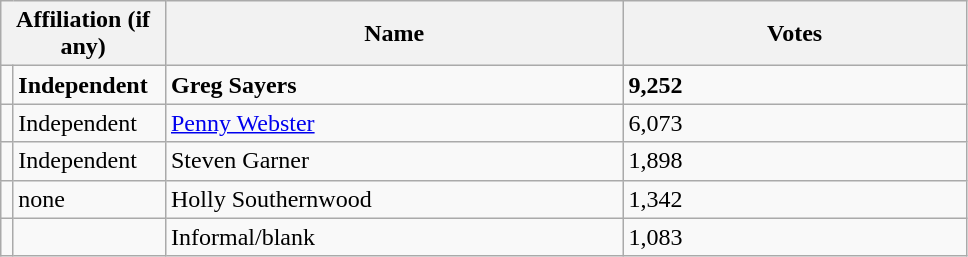<table class="wikitable" style="width:51%;">
<tr>
<th colspan="2" style="width:1%;">Affiliation (if any)</th>
<th style="width:20%;">Name</th>
<th style="width:15%;">Votes</th>
</tr>
<tr>
<td bgcolor=></td>
<td><strong>Independent</strong></td>
<td><strong>Greg Sayers</strong></td>
<td><strong>9,252</strong></td>
</tr>
<tr>
<td bgcolor=></td>
<td>Independent</td>
<td><a href='#'>Penny Webster</a></td>
<td>6,073</td>
</tr>
<tr>
<td bgcolor=></td>
<td>Independent</td>
<td>Steven Garner</td>
<td>1,898</td>
</tr>
<tr>
<td></td>
<td>none</td>
<td>Holly Southernwood</td>
<td>1,342</td>
</tr>
<tr>
<td></td>
<td></td>
<td>Informal/blank</td>
<td>1,083</td>
</tr>
</table>
